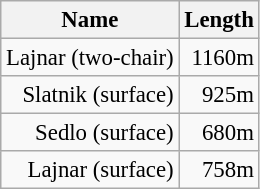<table class="wikitable" style="font-size:95%;">
<tr>
<th>Name</th>
<th>Length</th>
</tr>
<tr align=right>
<td>Lajnar (two-chair)</td>
<td>1160m</td>
</tr>
<tr align=right>
<td>Slatnik (surface)</td>
<td>925m</td>
</tr>
<tr align=right>
<td>Sedlo (surface)</td>
<td>680m</td>
</tr>
<tr align=right>
<td>Lajnar (surface)</td>
<td>758m</td>
</tr>
</table>
